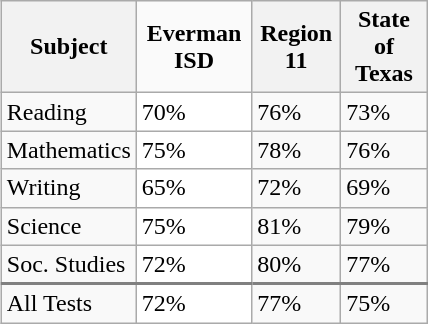<table class="wikitable" style="float:right; margin-left: 15px; width: 285px;">
<tr>
<th>Subject</th>
<th style="background:#fafafa;">Everman ISD</th>
<th>Region 11</th>
<th>State of Texas</th>
</tr>
<tr>
<td>Reading</td>
<td style="background:#fff;">70%</td>
<td>76%</td>
<td>73%</td>
</tr>
<tr>
<td>Mathematics</td>
<td style="background:#fff;">75%</td>
<td>78%</td>
<td>76%</td>
</tr>
<tr>
<td>Writing</td>
<td style="background:#fff;">65%</td>
<td>72%</td>
<td>69%</td>
</tr>
<tr>
<td>Science</td>
<td style="background:#fff;">75%</td>
<td>81%</td>
<td>79%</td>
</tr>
<tr>
<td style="border-bottom:2px solid gray;">Soc. Studies</td>
<td style="border-bottom:2px solid gray; background:#fff;">72%</td>
<td style="border-bottom:2px solid gray;">80%</td>
<td style="border-bottom:2px solid gray;">77%</td>
</tr>
<tr>
<td>All Tests</td>
<td style="background:#fff;">72%</td>
<td>77%</td>
<td>75%</td>
</tr>
</table>
